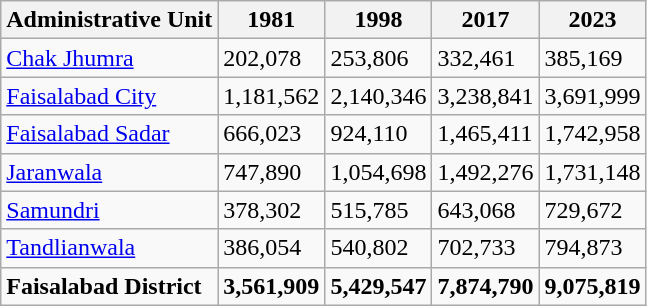<table class="wikitable sortable">
<tr>
<th>Administrative Unit</th>
<th>1981</th>
<th>1998</th>
<th>2017</th>
<th>2023</th>
</tr>
<tr>
<td><a href='#'>Chak Jhumra</a></td>
<td>202,078</td>
<td>253,806</td>
<td>332,461</td>
<td>385,169</td>
</tr>
<tr>
<td><a href='#'>Faisalabad City</a></td>
<td>1,181,562</td>
<td>2,140,346</td>
<td>3,238,841</td>
<td>3,691,999</td>
</tr>
<tr>
<td><a href='#'>Faisalabad Sadar</a></td>
<td>666,023</td>
<td>924,110</td>
<td>1,465,411</td>
<td>1,742,958</td>
</tr>
<tr>
<td><a href='#'>Jaranwala</a></td>
<td>747,890</td>
<td>1,054,698</td>
<td>1,492,276</td>
<td>1,731,148</td>
</tr>
<tr>
<td><a href='#'>Samundri</a></td>
<td>378,302</td>
<td>515,785</td>
<td>643,068</td>
<td>729,672</td>
</tr>
<tr>
<td><a href='#'>Tandlianwala</a></td>
<td>386,054</td>
<td>540,802</td>
<td>702,733</td>
<td>794,873</td>
</tr>
<tr>
<td><strong>Faisalabad District</strong></td>
<td><strong>3,561,909</strong></td>
<td><strong>5,429,547</strong></td>
<td><strong>7,874,790</strong></td>
<td><strong>9,075,819</strong></td>
</tr>
</table>
